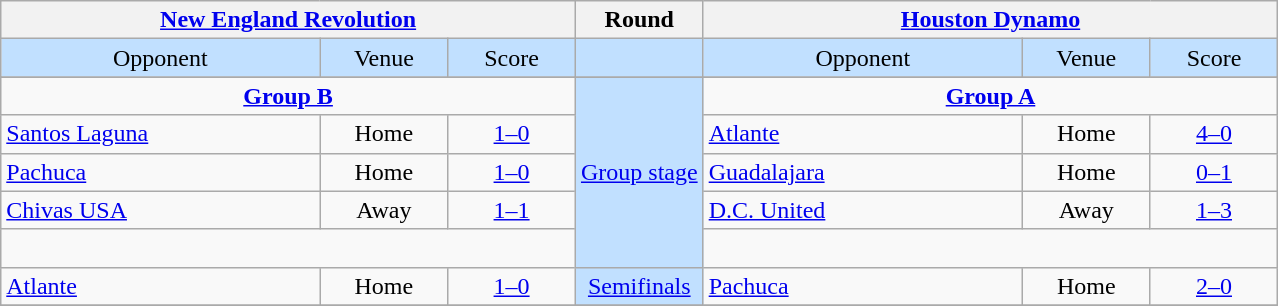<table class="wikitable" style="text-align: center;">
<tr>
<th colspan=3> <a href='#'>New England Revolution</a></th>
<th>Round</th>
<th colspan=3> <a href='#'>Houston Dynamo</a></th>
</tr>
<tr bgcolor=#c1e0ff>
<td width=25%>Opponent</td>
<td width=10%>Venue</td>
<td width=10%>Score</td>
<td width=10%></td>
<td width=25%>Opponent</td>
<td width=10%>Venue</td>
<td width=10%>Score</td>
</tr>
<tr>
</tr>
<tr>
<td colspan=3><strong><a href='#'>Group B</a></strong></td>
<td rowspan=5 bgcolor=#c1e0ff><a href='#'>Group stage</a></td>
<td colspan=3><strong><a href='#'>Group A</a></strong></td>
</tr>
<tr>
<td align=left> <a href='#'>Santos Laguna</a></td>
<td>Home</td>
<td><a href='#'>1–0</a></td>
<td align=left> <a href='#'>Atlante</a></td>
<td>Home</td>
<td><a href='#'>4–0</a></td>
</tr>
<tr>
<td align=left> <a href='#'>Pachuca</a></td>
<td>Home</td>
<td><a href='#'>1–0</a></td>
<td align=left> <a href='#'>Guadalajara</a></td>
<td>Home</td>
<td><a href='#'>0–1</a></td>
</tr>
<tr>
<td align=left> <a href='#'>Chivas USA</a></td>
<td>Away</td>
<td><a href='#'>1–1</a></td>
<td align=left> <a href='#'>D.C. United</a></td>
<td>Away</td>
<td><a href='#'>1–3</a></td>
</tr>
<tr>
<td colspan=3 align=center valign=top><br></td>
<td colspan=3 align=center valign=top><br></td>
</tr>
<tr>
<td rowspan=1 align=left> <a href='#'>Atlante</a></td>
<td>Home</td>
<td><a href='#'>1–0</a></td>
<td rowspan=1 bgcolor=#c1e0ff><a href='#'>Semifinals</a></td>
<td rowspan=1 align=left> <a href='#'>Pachuca</a></td>
<td>Home</td>
<td><a href='#'>2–0</a></td>
</tr>
<tr>
</tr>
</table>
